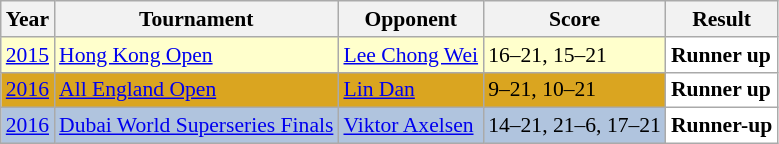<table class="sortable wikitable" style="font-size: 90%;">
<tr>
<th>Year</th>
<th>Tournament</th>
<th>Opponent</th>
<th>Score</th>
<th>Result</th>
</tr>
<tr style="background:#FFFFCC">
<td align="center"><a href='#'>2015</a></td>
<td align="left"><a href='#'>Hong Kong Open</a></td>
<td align="left"> <a href='#'>Lee Chong Wei</a></td>
<td align="left">16–21, 15–21</td>
<td style="text-align:left; background:white"> <strong>Runner up</strong></td>
</tr>
<tr style="background:#DAA520">
<td align="center"><a href='#'>2016</a></td>
<td align="left"><a href='#'>All England Open</a></td>
<td align="left"> <a href='#'>Lin Dan</a></td>
<td align="left">9–21, 10–21</td>
<td style="text-align:left; background:white"> <strong>Runner up</strong></td>
</tr>
<tr style="background:#B0C4DE">
<td align="center"><a href='#'>2016</a></td>
<td align="left"><a href='#'>Dubai World Superseries Finals</a></td>
<td align="left"> <a href='#'>Viktor Axelsen</a></td>
<td align="left">14–21, 21–6, 17–21</td>
<td style="text-align:left; background:white"> <strong>Runner-up</strong></td>
</tr>
</table>
